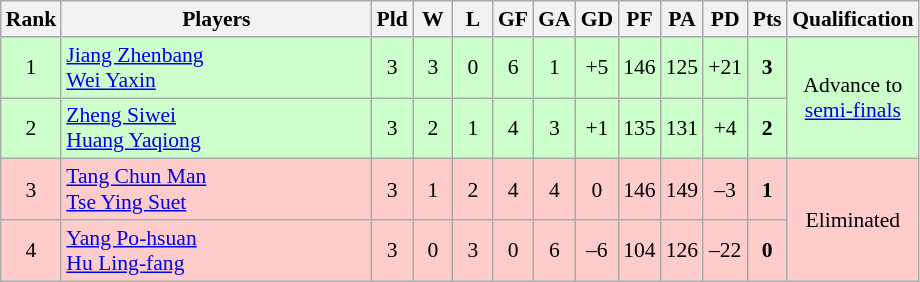<table class="wikitable" style="font-size:90%; text-align:center">
<tr>
<th width="20">Rank</th>
<th width="200">Players</th>
<th width="20">Pld</th>
<th width="20">W</th>
<th width="20">L</th>
<th width="20">GF</th>
<th width="20">GA</th>
<th width="20">GD</th>
<th width="20">PF</th>
<th width="20">PA</th>
<th width="20">PD</th>
<th width="20">Pts</th>
<th width="20">Qualification</th>
</tr>
<tr style="background:#ccffcc">
<td>1</td>
<td style="text-align:left"> <a href='#'>Jiang Zhenbang</a><br> <a href='#'>Wei Yaxin</a></td>
<td>3</td>
<td>3</td>
<td>0</td>
<td>6</td>
<td>1</td>
<td>+5</td>
<td>146</td>
<td>125</td>
<td>+21</td>
<td><strong>3</strong></td>
<td rowspan="2">Advance to <a href='#'>semi-finals</a></td>
</tr>
<tr style="background:#ccffcc">
<td>2</td>
<td style="text-align:left"> <a href='#'>Zheng Siwei</a><br> <a href='#'>Huang Yaqiong</a></td>
<td>3</td>
<td>2</td>
<td>1</td>
<td>4</td>
<td>3</td>
<td>+1</td>
<td>135</td>
<td>131</td>
<td>+4</td>
<td><strong>2</strong></td>
</tr>
<tr style="background:#ffcccc">
<td>3</td>
<td style="text-align:left"> <a href='#'>Tang Chun Man</a><br> <a href='#'>Tse Ying Suet</a></td>
<td>3</td>
<td>1</td>
<td>2</td>
<td>4</td>
<td>4</td>
<td>0</td>
<td>146</td>
<td>149</td>
<td>–3</td>
<td><strong>1</strong></td>
<td rowspan="2">Eliminated</td>
</tr>
<tr style="background:#ffcccc">
<td>4</td>
<td style="text-align:left"> <a href='#'>Yang Po-hsuan</a><br> <a href='#'>Hu Ling-fang</a></td>
<td>3</td>
<td>0</td>
<td>3</td>
<td>0</td>
<td>6</td>
<td>–6</td>
<td>104</td>
<td>126</td>
<td>–22</td>
<td><strong>0</strong></td>
</tr>
</table>
